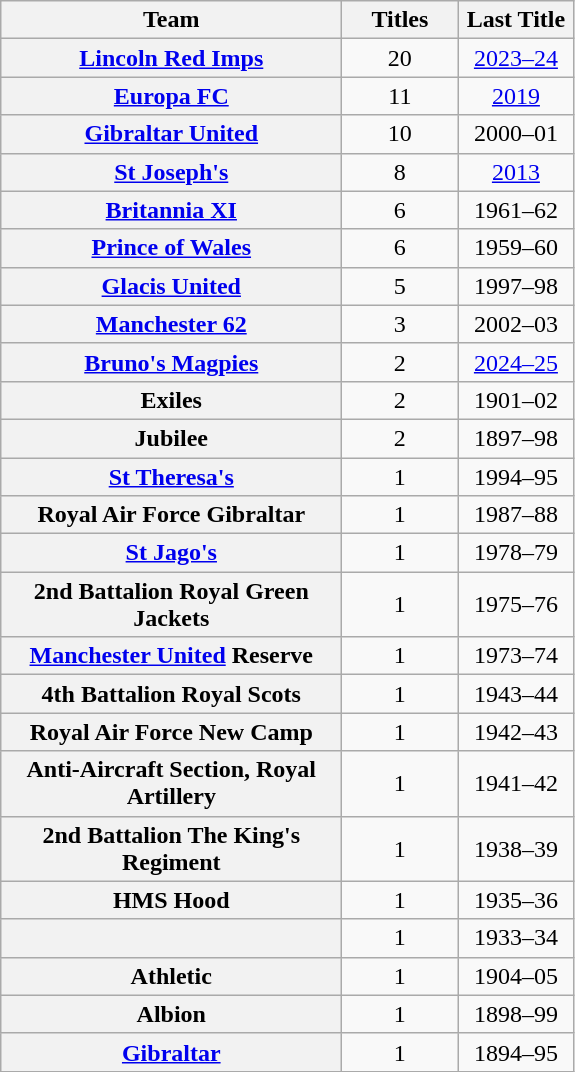<table class="wikitable plainrowheaders sortable" style="text-align:center;">
<tr>
<th scope=col width=220>Team</th>
<th scope=col width=70>Titles</th>
<th scope=col width=70>Last Title</th>
</tr>
<tr>
<th scope=row><a href='#'>Lincoln Red Imps</a></th>
<td>20</td>
<td><a href='#'>2023–24</a></td>
</tr>
<tr>
<th scope=row><a href='#'>Europa FC</a></th>
<td>11</td>
<td><a href='#'>2019</a></td>
</tr>
<tr>
<th scope=row><a href='#'>Gibraltar United</a></th>
<td>10</td>
<td>2000–01</td>
</tr>
<tr>
<th scope=row><a href='#'>St Joseph's</a></th>
<td>8</td>
<td><a href='#'>2013</a></td>
</tr>
<tr>
<th scope=row><a href='#'>Britannia XI</a></th>
<td>6</td>
<td>1961–62</td>
</tr>
<tr>
<th scope=row><a href='#'>Prince of Wales</a></th>
<td>6</td>
<td>1959–60</td>
</tr>
<tr>
<th scope=row><a href='#'>Glacis United</a></th>
<td>5</td>
<td>1997–98</td>
</tr>
<tr>
<th scope=row><a href='#'>Manchester 62</a></th>
<td>3</td>
<td>2002–03</td>
</tr>
<tr>
<th scope=row><a href='#'>Bruno's Magpies</a></th>
<td>2</td>
<td><a href='#'>2024–25</a></td>
</tr>
<tr>
<th scope=row>Exiles</th>
<td>2</td>
<td>1901–02</td>
</tr>
<tr>
<th scope=row>Jubilee</th>
<td>2</td>
<td>1897–98</td>
</tr>
<tr>
<th scope=row><a href='#'>St Theresa's</a></th>
<td>1</td>
<td>1994–95</td>
</tr>
<tr>
<th scope=row>Royal Air Force Gibraltar</th>
<td>1</td>
<td>1987–88</td>
</tr>
<tr>
<th scope=row><a href='#'>St Jago's</a></th>
<td>1</td>
<td>1978–79</td>
</tr>
<tr>
<th scope=row>2nd Battalion Royal Green Jackets</th>
<td>1</td>
<td>1975–76</td>
</tr>
<tr>
<th scope=row><a href='#'>Manchester United</a> Reserve</th>
<td>1</td>
<td>1973–74</td>
</tr>
<tr>
<th scope=row>4th Battalion Royal Scots</th>
<td>1</td>
<td>1943–44</td>
</tr>
<tr>
<th scope=row>Royal Air Force New Camp</th>
<td>1</td>
<td>1942–43</td>
</tr>
<tr>
<th scope=row>Anti-Aircraft Section, Royal Artillery</th>
<td>1</td>
<td>1941–42</td>
</tr>
<tr>
<th scope=row>2nd Battalion The King's Regiment</th>
<td>1</td>
<td>1938–39</td>
</tr>
<tr>
<th scope=row>HMS Hood</th>
<td>1</td>
<td>1935–36</td>
</tr>
<tr>
<th scope=row></th>
<td>1</td>
<td>1933–34</td>
</tr>
<tr>
<th scope=row>Athletic</th>
<td>1</td>
<td>1904–05</td>
</tr>
<tr>
<th scope=row>Albion</th>
<td>1</td>
<td>1898–99</td>
</tr>
<tr>
<th scope=row><a href='#'>Gibraltar</a></th>
<td>1</td>
<td>1894–95</td>
</tr>
</table>
